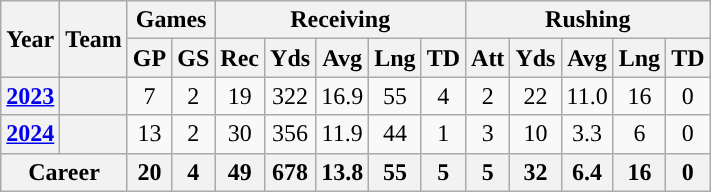<table class="wikitable" style="text-align:center;">
<tr>
<th rowspan="2">Year</th>
<th rowspan="2">Team</th>
<th colspan="2">Games</th>
<th colspan="5">Receiving</th>
<th colspan="5">Rushing</th>
</tr>
<tr>
<th>GP</th>
<th>GS</th>
<th>Rec</th>
<th>Yds</th>
<th>Avg</th>
<th>Lng</th>
<th>TD</th>
<th>Att</th>
<th>Yds</th>
<th>Avg</th>
<th>Lng</th>
<th>TD</th>
</tr>
<tr>
<th><a href='#'>2023</a></th>
<th><a href='#'></a></th>
<td>7</td>
<td>2</td>
<td>19</td>
<td>322</td>
<td>16.9</td>
<td>55</td>
<td>4</td>
<td>2</td>
<td>22</td>
<td>11.0</td>
<td>16</td>
<td>0</td>
</tr>
<tr>
<th><a href='#'>2024</a></th>
<th><a href='#'></a></th>
<td>13</td>
<td>2</td>
<td>30</td>
<td>356</td>
<td>11.9</td>
<td>44</td>
<td>1</td>
<td>3</td>
<td>10</td>
<td>3.3</td>
<td>6</td>
<td>0</td>
</tr>
<tr>
<th align=center colspan="2">Career</th>
<th>20</th>
<th>4</th>
<th>49</th>
<th>678</th>
<th>13.8</th>
<th>55</th>
<th>5</th>
<th>5</th>
<th>32</th>
<th>6.4</th>
<th>16</th>
<th>0</th>
</tr>
</table>
